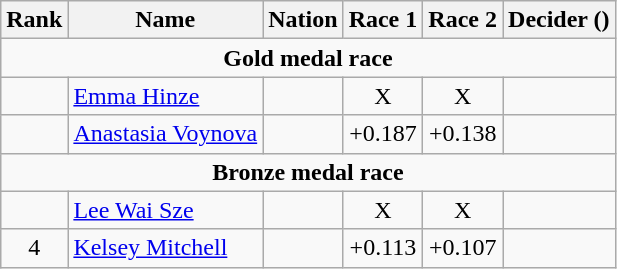<table class="wikitable" style="text-align:center">
<tr>
<th>Rank</th>
<th>Name</th>
<th>Nation</th>
<th>Race 1</th>
<th>Race 2</th>
<th>Decider ()</th>
</tr>
<tr>
<td colspan=6><strong>Gold medal race</strong></td>
</tr>
<tr>
<td></td>
<td align=left><a href='#'>Emma Hinze</a></td>
<td align=left></td>
<td>X</td>
<td>X</td>
<td></td>
</tr>
<tr>
<td></td>
<td align=left><a href='#'>Anastasia Voynova</a></td>
<td align=left></td>
<td>+0.187</td>
<td>+0.138</td>
<td></td>
</tr>
<tr>
<td colspan=6><strong>Bronze medal race</strong></td>
</tr>
<tr>
<td></td>
<td align=left><a href='#'>Lee Wai Sze</a></td>
<td align=left></td>
<td>X</td>
<td>X</td>
<td></td>
</tr>
<tr>
<td>4</td>
<td align=left><a href='#'>Kelsey Mitchell</a></td>
<td align=left></td>
<td>+0.113</td>
<td>+0.107</td>
<td></td>
</tr>
</table>
